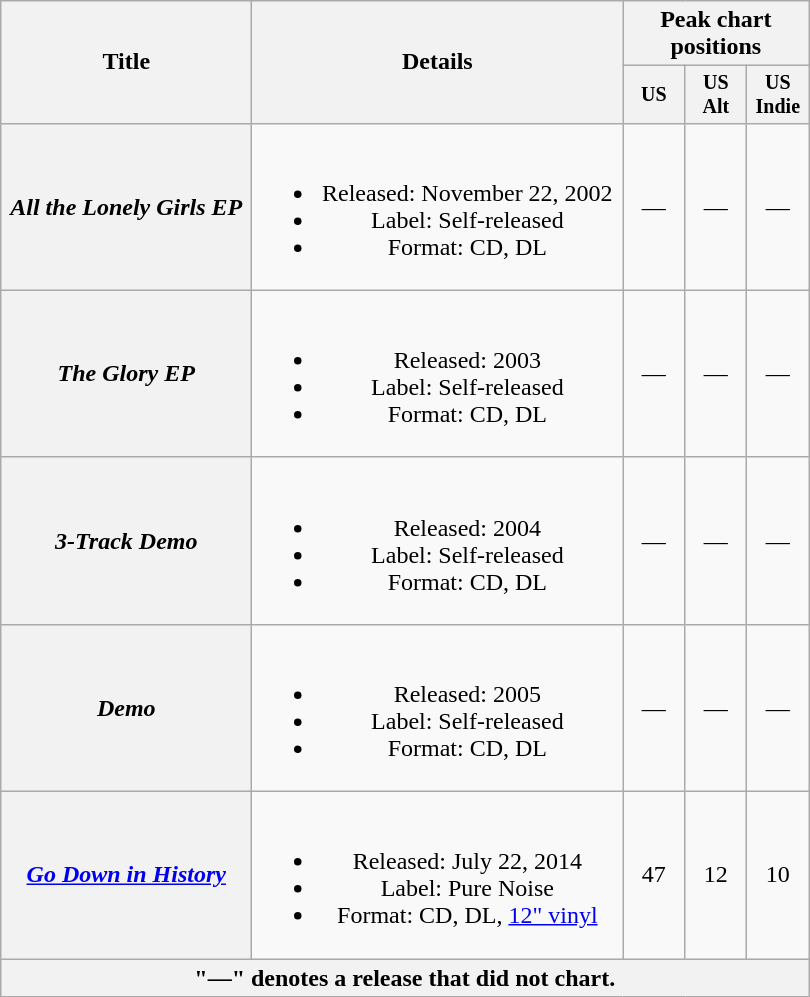<table class="wikitable plainrowheaders" style="text-align:center;">
<tr>
<th rowspan="2" style="width:10em;">Title</th>
<th rowspan="2" style="width:15em;">Details</th>
<th colspan="3">Peak chart positions</th>
</tr>
<tr style="font-size:smaller;">
<th width="35">US</th>
<th width="35">US<br>Alt<br></th>
<th width="35">US<br>Indie<br></th>
</tr>
<tr>
<th scope="row"><em>All the Lonely Girls EP</em></th>
<td><br><ul><li>Released: November 22, 2002</li><li>Label: Self-released</li><li>Format: CD, DL</li></ul></td>
<td>—</td>
<td>—</td>
<td>—</td>
</tr>
<tr>
<th scope="row"><em>The Glory EP</em></th>
<td><br><ul><li>Released: 2003</li><li>Label: Self-released</li><li>Format: CD, DL</li></ul></td>
<td>—</td>
<td>—</td>
<td>—</td>
</tr>
<tr>
<th scope="row"><em>3-Track Demo</em></th>
<td><br><ul><li>Released: 2004</li><li>Label: Self-released</li><li>Format: CD, DL</li></ul></td>
<td>—</td>
<td>—</td>
<td>—</td>
</tr>
<tr>
<th scope="row"><em>Demo</em></th>
<td><br><ul><li>Released: 2005</li><li>Label: Self-released</li><li>Format: CD, DL</li></ul></td>
<td>—</td>
<td>—</td>
<td>—</td>
</tr>
<tr>
<th scope="row"><em><a href='#'>Go Down in History</a></em></th>
<td><br><ul><li>Released: July 22, 2014</li><li>Label: Pure Noise</li><li>Format: CD, DL, <a href='#'>12" vinyl</a></li></ul></td>
<td>47</td>
<td>12</td>
<td>10</td>
</tr>
<tr>
<th colspan="10">"—" denotes a release that did not chart.</th>
</tr>
</table>
